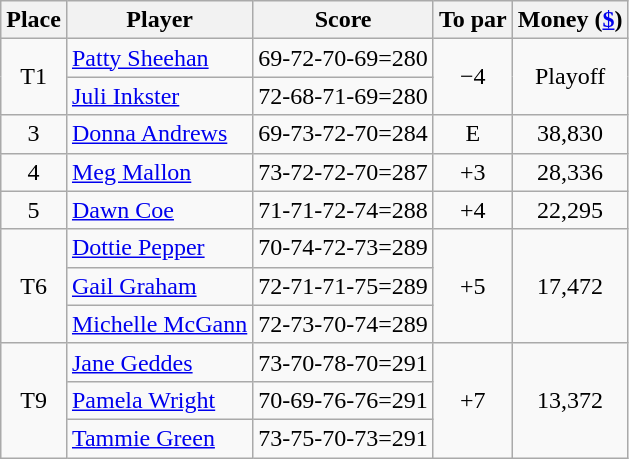<table class="wikitable">
<tr>
<th>Place</th>
<th>Player</th>
<th>Score</th>
<th>To par</th>
<th>Money (<a href='#'>$</a>)</th>
</tr>
<tr>
<td align=center rowspan=2>T1</td>
<td> <a href='#'>Patty Sheehan</a></td>
<td>69-72-70-69=280</td>
<td rowspan=2 align=center>−4</td>
<td align=center rowspan=2>Playoff</td>
</tr>
<tr>
<td> <a href='#'>Juli Inkster</a></td>
<td>72-68-71-69=280</td>
</tr>
<tr>
<td align=center>3</td>
<td> <a href='#'>Donna Andrews</a></td>
<td>69-73-72-70=284</td>
<td align=center>E</td>
<td align=center>38,830</td>
</tr>
<tr>
<td align=center>4</td>
<td> <a href='#'>Meg Mallon</a></td>
<td>73-72-72-70=287</td>
<td align=center>+3</td>
<td align=center>28,336</td>
</tr>
<tr>
<td align=center>5</td>
<td> <a href='#'>Dawn Coe</a></td>
<td>71-71-72-74=288</td>
<td align=center>+4</td>
<td align=center>22,295</td>
</tr>
<tr>
<td rowspan=3 align=center>T6</td>
<td> <a href='#'>Dottie Pepper</a></td>
<td>70-74-72-73=289</td>
<td rowspan=3 align=center>+5</td>
<td rowspan=3 align=center>17,472</td>
</tr>
<tr>
<td> <a href='#'>Gail Graham</a></td>
<td>72-71-71-75=289</td>
</tr>
<tr>
<td> <a href='#'>Michelle McGann</a></td>
<td>72-73-70-74=289</td>
</tr>
<tr>
<td rowspan=3 align=center>T9</td>
<td> <a href='#'>Jane Geddes</a></td>
<td>73-70-78-70=291</td>
<td rowspan=3 align=center>+7</td>
<td rowspan=3 align=center>13,372</td>
</tr>
<tr>
<td> <a href='#'>Pamela Wright</a></td>
<td>70-69-76-76=291</td>
</tr>
<tr>
<td> <a href='#'>Tammie Green</a></td>
<td>73-75-70-73=291</td>
</tr>
</table>
